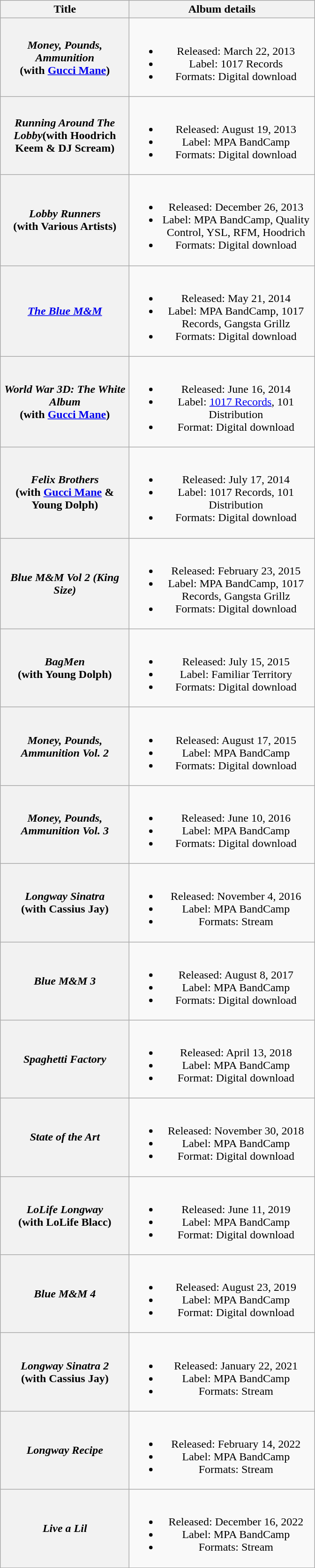<table class="wikitable plainrowheaders" style="text-align:center;">
<tr>
<th scope="col" style="width:11em;">Title</th>
<th scope="col" style="width:16em;">Album details</th>
</tr>
<tr>
<th scope="row"><em>Money, Pounds, Ammunition</em><br><span>(with <a href='#'>Gucci Mane</a>)</span></th>
<td><br><ul><li>Released: March 22, 2013</li><li>Label: 1017 Records</li><li>Formats: Digital download</li></ul></td>
</tr>
<tr>
<th scope="row"><em>Running Around The Lobby</em><span>(with Hoodrich Keem & DJ Scream)</span></th>
<td><br><ul><li>Released: August 19, 2013</li><li>Label: MPA BandCamp</li><li>Formats: Digital download</li></ul></td>
</tr>
<tr>
<th scope="row"><em>Lobby Runners</em><br><span>(with Various Artists)</span></th>
<td><br><ul><li>Released: December 26, 2013</li><li>Label: MPA BandCamp, Quality Control, YSL, RFM, Hoodrich</li><li>Formats: Digital download</li></ul></td>
</tr>
<tr>
<th scope="row"><em><a href='#'>The Blue M&M</a></em></th>
<td><br><ul><li>Released: May 21, 2014</li><li>Label: MPA BandCamp, 1017 Records, Gangsta Grillz  </li><li>Formats: Digital download</li></ul></td>
</tr>
<tr>
<th scope="row"><em>World War 3D: The White Album</em><br><span>(with <a href='#'>Gucci Mane</a>)</span></th>
<td><br><ul><li>Released: June 16, 2014</li><li>Label: <a href='#'>1017 Records</a>, 101 Distribution</li><li>Format: Digital download</li></ul></td>
</tr>
<tr>
<th scope="row"><em>Felix Brothers</em> <br><span>(with <a href='#'>Gucci Mane</a> & Young Dolph)</span></th>
<td><br><ul><li>Released: July 17, 2014</li><li>Label: 1017 Records, 101 Distribution</li><li>Formats: Digital download</li></ul></td>
</tr>
<tr>
<th scope="row"><em>Blue M&M Vol 2 (King Size)</em></th>
<td><br><ul><li>Released: February 23, 2015</li><li>Label: MPA BandCamp, 1017 Records, Gangsta Grillz</li><li>Formats: Digital download</li></ul></td>
</tr>
<tr>
<th scope="row"><em>BagMen</em> <br><span>(with Young Dolph)</span></th>
<td><br><ul><li>Released: July 15, 2015</li><li>Label: Familiar Territory</li><li>Formats: Digital download</li></ul></td>
</tr>
<tr>
<th scope="row"><em>Money, Pounds, Ammunition Vol. 2</em><br></th>
<td><br><ul><li>Released: August 17, 2015</li><li>Label: MPA BandCamp</li><li>Formats: Digital download</li></ul></td>
</tr>
<tr>
<th scope="row"><em>Money, Pounds, Ammunition Vol. 3</em><br></th>
<td><br><ul><li>Released: June 10, 2016</li><li>Label: MPA BandCamp</li><li>Formats: Digital download</li></ul></td>
</tr>
<tr>
<th scope="row"><em>Longway Sinatra</em><br><span>(with Cassius Jay)</span></th>
<td><br><ul><li>Released: November 4, 2016</li><li>Label: MPA BandCamp</li><li>Formats: Stream</li></ul></td>
</tr>
<tr>
<th scope="row"><em>Blue M&M 3</em></th>
<td><br><ul><li>Released: August 8, 2017</li><li>Label: MPA BandCamp</li><li>Formats: Digital download</li></ul></td>
</tr>
<tr>
<th scope="row"><em>Spaghetti Factory</em></th>
<td><br><ul><li>Released: April 13, 2018</li><li>Label: MPA BandCamp</li><li>Format: Digital download</li></ul></td>
</tr>
<tr>
<th scope="row"><em>State of the Art</em></th>
<td><br><ul><li>Released: November 30, 2018</li><li>Label: MPA BandCamp</li><li>Format: Digital download</li></ul></td>
</tr>
<tr>
<th scope="row"><em>LoLife Longway</em> <br><span>(with LoLife Blacc)</span></th>
<td><br><ul><li>Released: June 11, 2019</li><li>Label: MPA BandCamp</li><li>Format: Digital download</li></ul></td>
</tr>
<tr>
<th scope="row"><em>Blue M&M 4</em></th>
<td><br><ul><li>Released: August 23, 2019</li><li>Label: MPA BandCamp</li><li>Format: Digital download</li></ul></td>
</tr>
<tr>
<th scope="row"><em>Longway Sinatra 2</em><br><span>(with Cassius Jay)</span></th>
<td><br><ul><li>Released: January 22, 2021</li><li>Label: MPA BandCamp</li><li>Formats: Stream</li></ul></td>
</tr>
<tr>
<th scope="row"><em>Longway Recipe</em></th>
<td><br><ul><li>Released: February 14, 2022</li><li>Label: MPA BandCamp</li><li>Formats: Stream</li></ul></td>
</tr>
<tr>
<th scope="row"><em>Live a Lil</em></th>
<td><br><ul><li>Released: December 16, 2022</li><li>Label: MPA BandCamp</li><li>Formats: Stream</li></ul></td>
</tr>
</table>
